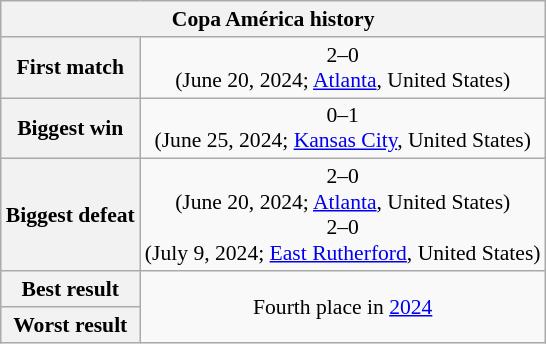<table class="wikitable collapsible collapsed" style="text-align: center;font-size:90%;">
<tr>
<th colspan="2">Copa América history</th>
</tr>
<tr>
<th>First match</th>
<td> 2–0 <br> (June 20, 2024; <a href='#'>Atlanta</a>, United States)</td>
</tr>
<tr>
<th>Biggest win</th>
<td> 0–1 <br> (June 25, 2024; <a href='#'>Kansas City</a>, United States)</td>
</tr>
<tr>
<th>Biggest defeat</th>
<td> 2–0 <br> (June 20, 2024; <a href='#'>Atlanta</a>, United States)<br> 2–0 <br> (July 9, 2024; <a href='#'>East Rutherford</a>, United States)</td>
</tr>
<tr>
<th>Best result</th>
<td rowspan="2">Fourth place in <a href='#'>2024</a></td>
</tr>
<tr>
<th>Worst result</th>
</tr>
</table>
